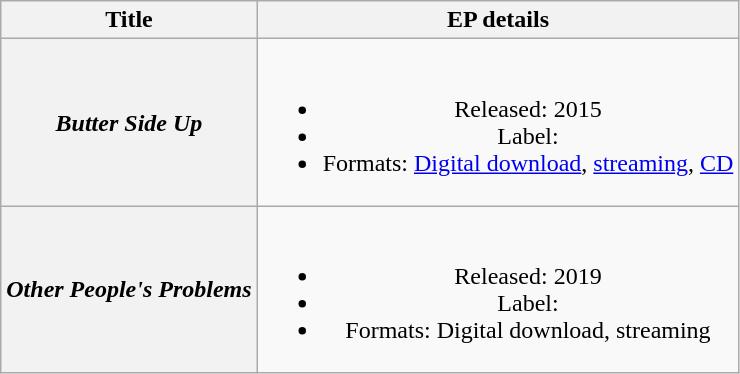<table class="wikitable plainrowheaders" style="text-align:center;">
<tr>
<th>Title</th>
<th>EP details</th>
</tr>
<tr>
<th scope="row"><em>Butter Side Up</em></th>
<td><br><ul><li>Released: 2015</li><li>Label:</li><li>Formats: <a href='#'>Digital download</a>, <a href='#'>streaming</a>, <a href='#'>CD</a></li></ul></td>
</tr>
<tr>
<th scope="row"><em>Other People's Problems</em></th>
<td><br><ul><li>Released: 2019</li><li>Label:</li><li>Formats: Digital download, streaming</li></ul></td>
</tr>
</table>
